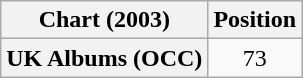<table class="wikitable plainrowheaders" style="text-align:center">
<tr>
<th scope="col">Chart (2003)</th>
<th scope="col">Position</th>
</tr>
<tr>
<th scope="row">UK Albums (OCC)</th>
<td>73</td>
</tr>
</table>
